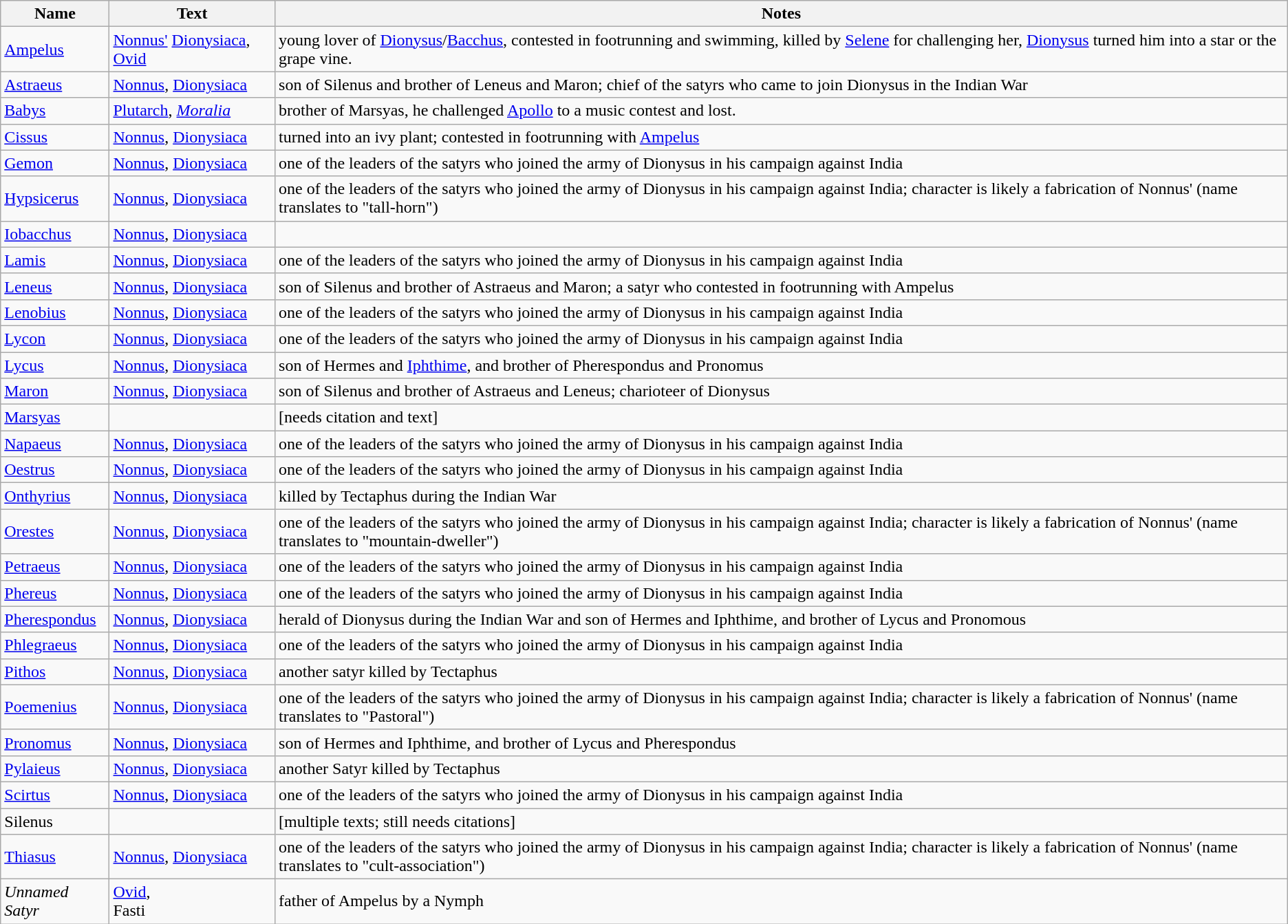<table class="wikitable">
<tr>
<th>Name</th>
<th>Text</th>
<th>Notes</th>
</tr>
<tr>
<td><a href='#'>Ampelus</a></td>
<td><a href='#'>Nonnus'</a> <a href='#'>Dionysiaca</a>, <a href='#'>Ovid</a></td>
<td>young lover of <a href='#'>Dionysus</a>/<a href='#'>Bacchus</a>, contested in footrunning and swimming, killed by <a href='#'>Selene</a> for challenging her, <a href='#'>Dionysus</a> turned him into a star or the grape vine.</td>
</tr>
<tr>
<td><a href='#'>Astraeus</a></td>
<td><a href='#'>Nonnus</a>, <a href='#'>Dionysiaca</a></td>
<td>son of Silenus and brother of Leneus and Maron; chief of the satyrs who came to join Dionysus in the Indian War</td>
</tr>
<tr>
<td><a href='#'>Babys</a></td>
<td><a href='#'>Plutarch</a>, <em><a href='#'>Moralia</a></em></td>
<td>brother of Marsyas, he challenged <a href='#'>Apollo</a> to a music contest and lost.</td>
</tr>
<tr>
<td><a href='#'>Cissus</a></td>
<td><a href='#'>Nonnus</a>, <a href='#'>Dionysiaca</a></td>
<td>turned into an ivy plant; contested in footrunning with <a href='#'>Ampelus</a></td>
</tr>
<tr>
<td><a href='#'>Gemon</a></td>
<td><a href='#'>Nonnus</a>, <a href='#'>Dionysiaca</a></td>
<td>one of the leaders of the satyrs who joined the army of Dionysus in his campaign against India</td>
</tr>
<tr>
<td><a href='#'>Hypsicerus</a></td>
<td><a href='#'>Nonnus</a>, <a href='#'>Dionysiaca</a></td>
<td>one of the leaders of the satyrs who joined the army of Dionysus in his campaign against India; character is likely a fabrication of Nonnus' (name translates to "tall-horn")</td>
</tr>
<tr>
<td><a href='#'>Iobacchus</a></td>
<td><a href='#'>Nonnus</a>, <a href='#'>Dionysiaca</a></td>
<td></td>
</tr>
<tr>
<td><a href='#'>Lamis</a></td>
<td><a href='#'>Nonnus</a>, <a href='#'>Dionysiaca</a></td>
<td>one of the leaders of the satyrs who joined the army of Dionysus in his campaign against India</td>
</tr>
<tr>
<td><a href='#'>Leneus</a></td>
<td><a href='#'>Nonnus</a>, <a href='#'>Dionysiaca</a></td>
<td>son of Silenus and brother of Astraeus and Maron; a satyr who contested in footrunning with Ampelus</td>
</tr>
<tr>
<td><a href='#'>Lenobius</a></td>
<td><a href='#'>Nonnus</a>, <a href='#'>Dionysiaca</a></td>
<td>one of the leaders of the satyrs who joined the army of Dionysus in his campaign against India</td>
</tr>
<tr>
<td><a href='#'>Lycon</a></td>
<td><a href='#'>Nonnus</a>, <a href='#'>Dionysiaca</a></td>
<td>one of the leaders of the satyrs who joined the army of Dionysus in his campaign against India</td>
</tr>
<tr>
<td><a href='#'>Lycus</a></td>
<td><a href='#'>Nonnus</a>, <a href='#'>Dionysiaca</a></td>
<td>son of Hermes and <a href='#'>Iphthime</a>, and brother of Pherespondus and Pronomus</td>
</tr>
<tr>
<td><a href='#'>Maron</a></td>
<td><a href='#'>Nonnus</a>, <a href='#'>Dionysiaca</a></td>
<td>son of Silenus and brother of Astraeus and Leneus; charioteer of Dionysus</td>
</tr>
<tr>
<td><a href='#'>Marsyas</a></td>
<td></td>
<td>[needs citation and text]</td>
</tr>
<tr>
<td><a href='#'>Napaeus</a></td>
<td><a href='#'>Nonnus</a>, <a href='#'>Dionysiaca</a></td>
<td>one of the leaders of the satyrs who joined the army of Dionysus in his campaign against India</td>
</tr>
<tr>
<td><a href='#'>Oestrus</a></td>
<td><a href='#'>Nonnus</a>, <a href='#'>Dionysiaca</a></td>
<td>one of the leaders of the satyrs who joined the army of Dionysus in his campaign against India</td>
</tr>
<tr>
<td><a href='#'>Onthyrius</a></td>
<td><a href='#'>Nonnus</a>, <a href='#'>Dionysiaca</a></td>
<td>killed by Tectaphus during the Indian War</td>
</tr>
<tr>
<td><a href='#'>Orestes</a></td>
<td><a href='#'>Nonnus</a>, <a href='#'>Dionysiaca</a></td>
<td>one of the leaders of the satyrs who joined the army of Dionysus in his campaign against India; character is likely a fabrication of Nonnus' (name translates to "mountain-dweller")</td>
</tr>
<tr>
<td><a href='#'>Petraeus</a></td>
<td><a href='#'>Nonnus</a>, <a href='#'>Dionysiaca</a></td>
<td>one of the leaders of the satyrs who joined the army of Dionysus in his campaign against India</td>
</tr>
<tr>
<td><a href='#'>Phereus</a></td>
<td><a href='#'>Nonnus</a>, <a href='#'>Dionysiaca</a></td>
<td>one of the leaders of the satyrs who joined the army of Dionysus in his campaign against India</td>
</tr>
<tr>
<td><a href='#'>Pherespondus</a></td>
<td><a href='#'>Nonnus</a>, <a href='#'>Dionysiaca</a></td>
<td>herald of Dionysus during the Indian War and son of Hermes and Iphthime, and brother of Lycus and Pronomous</td>
</tr>
<tr>
<td><a href='#'>Phlegraeus</a></td>
<td><a href='#'>Nonnus</a>, <a href='#'>Dionysiaca</a></td>
<td>one of the leaders of the satyrs who joined the army of Dionysus in his campaign against India</td>
</tr>
<tr>
<td><a href='#'>Pithos</a></td>
<td><a href='#'>Nonnus</a>, <a href='#'>Dionysiaca</a></td>
<td>another satyr killed by Tectaphus</td>
</tr>
<tr>
<td><a href='#'>Poemenius</a></td>
<td><a href='#'>Nonnus</a>, <a href='#'>Dionysiaca</a></td>
<td>one of the leaders of the satyrs who joined the army of Dionysus in his campaign against India; character is likely a fabrication of Nonnus' (name translates to "Pastoral")</td>
</tr>
<tr>
<td><a href='#'>Pronomus</a></td>
<td><a href='#'>Nonnus</a>, <a href='#'>Dionysiaca</a></td>
<td>son of Hermes and Iphthime, and brother of Lycus and Pherespondus</td>
</tr>
<tr>
<td><a href='#'>Pylaieus</a></td>
<td><a href='#'>Nonnus</a>, <a href='#'>Dionysiaca</a></td>
<td>another Satyr killed by Tectaphus</td>
</tr>
<tr>
<td><a href='#'>Scirtus</a></td>
<td><a href='#'>Nonnus</a>, <a href='#'>Dionysiaca</a></td>
<td>one of the leaders of the satyrs who joined the army of Dionysus in his campaign against India</td>
</tr>
<tr>
<td>Silenus</td>
<td></td>
<td>[multiple texts; still needs citations]</td>
</tr>
<tr>
<td><a href='#'>Thiasus</a></td>
<td><a href='#'>Nonnus</a>, <a href='#'>Dionysiaca</a></td>
<td>one of the leaders of the satyrs who joined the army of Dionysus in his campaign against India; character is likely a fabrication of Nonnus' (name translates to "cult-association")</td>
</tr>
<tr>
<td><em>Unnamed Satyr</em></td>
<td><a href='#'>Ovid</a>,<br>Fasti</td>
<td>father of Ampelus by a Nymph</td>
</tr>
</table>
